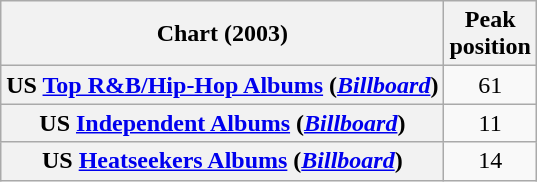<table class="wikitable sortable plainrowheaders" style="text-align:center">
<tr>
<th scope="col">Chart (2003)</th>
<th scope="col">Peak<br>position</th>
</tr>
<tr>
<th scope="row">US <a href='#'>Top R&B/Hip-Hop Albums</a> (<em><a href='#'>Billboard</a></em>)</th>
<td>61</td>
</tr>
<tr>
<th scope="row">US <a href='#'>Independent Albums</a> (<em><a href='#'>Billboard</a></em>)</th>
<td>11</td>
</tr>
<tr>
<th scope="row">US <a href='#'>Heatseekers Albums</a> (<em><a href='#'>Billboard</a></em>)</th>
<td>14</td>
</tr>
</table>
